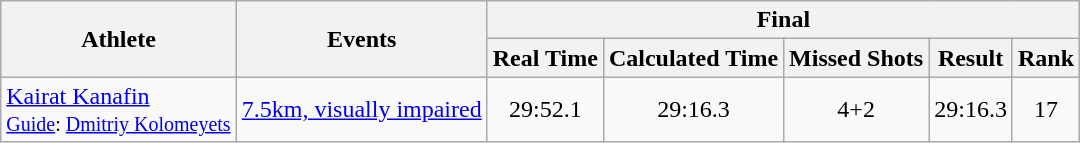<table class="wikitable" style="font-size:100%">
<tr>
<th rowspan="2">Athlete</th>
<th rowspan="2">Events</th>
<th colspan="5">Final</th>
</tr>
<tr>
<th>Real Time</th>
<th>Calculated Time</th>
<th>Missed Shots</th>
<th>Result</th>
<th>Rank</th>
</tr>
<tr>
<td><a href='#'>Kairat Kanafin</a><br><small><a href='#'>Guide</a>: <a href='#'>Dmitriy Kolomeyets</a></small></td>
<td><a href='#'>7.5km, visually impaired</a></td>
<td align="center">29:52.1</td>
<td align="center">29:16.3</td>
<td align="center">4+2</td>
<td align="center">29:16.3</td>
<td align="center">17</td>
</tr>
</table>
